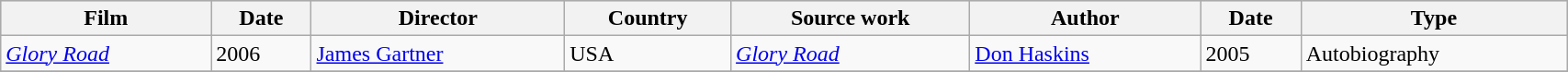<table class="wikitable" style=width:90%>
<tr style="background:#CCCCCC;">
<th>Film</th>
<th>Date</th>
<th>Director</th>
<th>Country</th>
<th>Source work</th>
<th>Author</th>
<th>Date</th>
<th>Type</th>
</tr>
<tr>
<td><em><a href='#'>Glory Road</a></em></td>
<td>2006</td>
<td><a href='#'>James Gartner</a></td>
<td>USA</td>
<td><em><a href='#'>Glory Road</a></em></td>
<td><a href='#'>Don Haskins</a></td>
<td>2005</td>
<td>Autobiography</td>
</tr>
<tr>
</tr>
</table>
